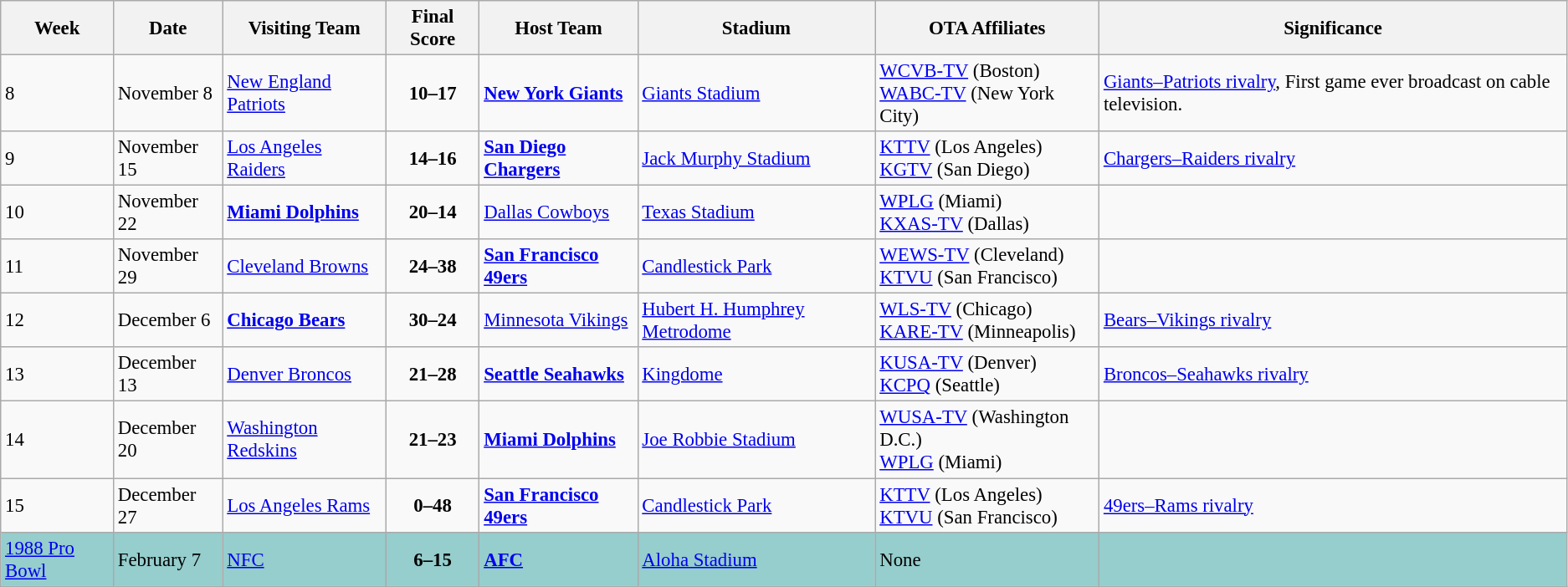<table class="wikitable" style="font-size: 95%;">
<tr>
<th>Week</th>
<th>Date</th>
<th>Visiting Team</th>
<th>Final Score</th>
<th>Host Team</th>
<th>Stadium</th>
<th>OTA Affiliates</th>
<th>Significance</th>
</tr>
<tr>
<td>8</td>
<td>November 8</td>
<td><a href='#'>New England Patriots</a></td>
<td align="center"><strong>10–17</strong></td>
<td><strong><a href='#'>New York Giants</a></strong></td>
<td><a href='#'>Giants Stadium</a></td>
<td><a href='#'>WCVB-TV</a> (Boston)<br><a href='#'>WABC-TV</a> (New York City)</td>
<td><a href='#'>Giants–Patriots rivalry</a>, First game ever broadcast on cable television.</td>
</tr>
<tr>
<td>9</td>
<td>November 15</td>
<td><a href='#'>Los Angeles Raiders</a></td>
<td align="center"><strong>14–16</strong></td>
<td><strong><a href='#'>San Diego Chargers</a></strong></td>
<td><a href='#'>Jack Murphy Stadium</a></td>
<td><a href='#'>KTTV</a> (Los Angeles)<br><a href='#'>KGTV</a> (San Diego)</td>
<td><a href='#'>Chargers–Raiders rivalry</a></td>
</tr>
<tr>
<td>10</td>
<td>November 22</td>
<td><strong><a href='#'>Miami Dolphins</a></strong></td>
<td align="center"><strong>20–14</strong></td>
<td><a href='#'>Dallas Cowboys</a></td>
<td><a href='#'>Texas Stadium</a></td>
<td><a href='#'>WPLG</a> (Miami)<br><a href='#'>KXAS-TV</a> (Dallas)</td>
<td></td>
</tr>
<tr>
<td>11</td>
<td>November 29</td>
<td><a href='#'>Cleveland Browns</a></td>
<td align="center"><strong>24–38</strong></td>
<td><strong><a href='#'>San Francisco 49ers</a></strong></td>
<td><a href='#'>Candlestick Park</a></td>
<td><a href='#'>WEWS-TV</a> (Cleveland)<br><a href='#'>KTVU</a> (San Francisco)</td>
<td></td>
</tr>
<tr>
<td>12</td>
<td>December 6</td>
<td><strong><a href='#'>Chicago Bears</a></strong></td>
<td align="center"><strong>30–24</strong></td>
<td><a href='#'>Minnesota Vikings</a></td>
<td><a href='#'>Hubert H. Humphrey Metrodome</a></td>
<td><a href='#'>WLS-TV</a> (Chicago)<br><a href='#'>KARE-TV</a> (Minneapolis)</td>
<td><a href='#'>Bears–Vikings rivalry</a></td>
</tr>
<tr>
<td>13</td>
<td>December 13</td>
<td><a href='#'>Denver Broncos</a></td>
<td align="center"><strong>21–28</strong></td>
<td><strong><a href='#'>Seattle Seahawks</a></strong></td>
<td><a href='#'>Kingdome</a></td>
<td><a href='#'>KUSA-TV</a> (Denver)<br><a href='#'>KCPQ</a> (Seattle)</td>
<td><a href='#'>Broncos–Seahawks rivalry</a></td>
</tr>
<tr>
<td>14</td>
<td>December 20</td>
<td><a href='#'>Washington Redskins</a></td>
<td align="center"><strong>21–23</strong></td>
<td><strong><a href='#'>Miami Dolphins</a></strong></td>
<td><a href='#'>Joe Robbie Stadium</a></td>
<td><a href='#'>WUSA-TV</a> (Washington D.C.)<br><a href='#'>WPLG</a> (Miami)</td>
<td></td>
</tr>
<tr>
<td>15</td>
<td>December 27</td>
<td><a href='#'>Los Angeles Rams</a></td>
<td align="center"><strong>0–48</strong></td>
<td><strong><a href='#'>San Francisco 49ers</a></strong></td>
<td><a href='#'>Candlestick Park</a></td>
<td><a href='#'>KTTV</a> (Los Angeles)<br><a href='#'>KTVU</a> (San Francisco)</td>
<td><a href='#'>49ers–Rams rivalry</a></td>
</tr>
<tr bgcolor="#96CDCD">
<td><a href='#'>1988 Pro Bowl</a></td>
<td>February 7</td>
<td><a href='#'>NFC</a></td>
<td align="center"><strong>6–15</strong></td>
<td><strong><a href='#'>AFC</a></strong></td>
<td><a href='#'>Aloha Stadium</a></td>
<td>None</td>
<td></td>
</tr>
</table>
